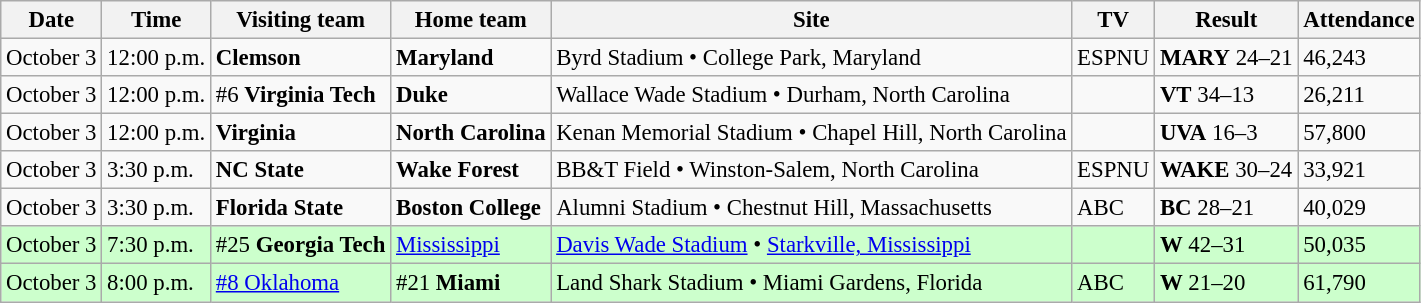<table class="wikitable" style="font-size:95%;">
<tr>
<th>Date</th>
<th>Time</th>
<th>Visiting team</th>
<th>Home team</th>
<th>Site</th>
<th>TV</th>
<th>Result</th>
<th>Attendance</th>
</tr>
<tr bgcolor=>
<td>October 3</td>
<td>12:00 p.m.</td>
<td><strong>Clemson</strong></td>
<td><strong>Maryland</strong></td>
<td>Byrd Stadium • College Park, Maryland</td>
<td>ESPNU</td>
<td><strong>MARY</strong> 24–21</td>
<td>46,243</td>
</tr>
<tr bgcolor=>
<td>October 3</td>
<td>12:00 p.m.</td>
<td>#6 <strong>Virginia Tech</strong></td>
<td><strong>Duke</strong></td>
<td>Wallace Wade Stadium • Durham, North Carolina</td>
<td></td>
<td><strong>VT</strong> 34–13</td>
<td>26,211</td>
</tr>
<tr bgcolor=>
<td>October 3</td>
<td>12:00 p.m.</td>
<td><strong>Virginia</strong></td>
<td><strong>North Carolina</strong></td>
<td>Kenan Memorial Stadium • Chapel Hill, North Carolina</td>
<td></td>
<td><strong>UVA</strong> 16–3</td>
<td>57,800</td>
</tr>
<tr bgcolor=>
<td>October 3</td>
<td>3:30 p.m.</td>
<td><strong>NC State</strong></td>
<td><strong>Wake Forest</strong></td>
<td>BB&T Field • Winston-Salem, North Carolina</td>
<td>ESPNU</td>
<td><strong>WAKE</strong> 30–24</td>
<td>33,921</td>
</tr>
<tr bgcolor=>
<td>October 3</td>
<td>3:30 p.m.</td>
<td><strong>Florida State</strong></td>
<td><strong>Boston College</strong></td>
<td>Alumni Stadium • Chestnut Hill, Massachusetts</td>
<td>ABC</td>
<td><strong>BC</strong> 28–21</td>
<td>40,029</td>
</tr>
<tr bgcolor=#ccffcc>
<td>October 3</td>
<td>7:30 p.m.</td>
<td>#25 <strong>Georgia Tech</strong></td>
<td><a href='#'>Mississippi</a></td>
<td><a href='#'>Davis Wade Stadium</a> • <a href='#'>Starkville, Mississippi</a></td>
<td></td>
<td><strong>W</strong> 42–31</td>
<td>50,035</td>
</tr>
<tr bgcolor=ccffcc>
<td>October 3</td>
<td>8:00 p.m.</td>
<td><a href='#'>#8 Oklahoma</a></td>
<td>#21 <strong>Miami</strong></td>
<td>Land Shark Stadium • Miami Gardens, Florida</td>
<td>ABC</td>
<td><strong>W</strong> 21–20</td>
<td>61,790</td>
</tr>
</table>
